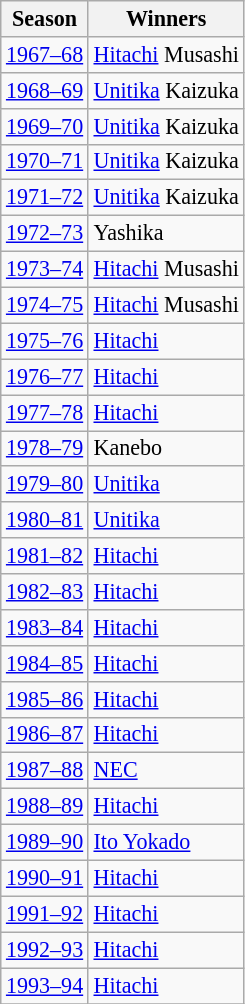<table class="wikitable" style="font-size:92%;">
<tr>
<th>Season</th>
<th>Winners</th>
</tr>
<tr>
<td><a href='#'>1967–68</a></td>
<td><a href='#'>Hitachi</a> Musashi</td>
</tr>
<tr>
<td><a href='#'>1968–69</a></td>
<td><a href='#'>Unitika</a> Kaizuka</td>
</tr>
<tr>
<td><a href='#'>1969–70</a></td>
<td><a href='#'>Unitika</a> Kaizuka</td>
</tr>
<tr>
<td><a href='#'>1970–71</a></td>
<td><a href='#'>Unitika</a> Kaizuka</td>
</tr>
<tr>
<td><a href='#'>1971–72</a></td>
<td><a href='#'>Unitika</a> Kaizuka</td>
</tr>
<tr>
<td><a href='#'>1972–73</a></td>
<td>Yashika</td>
</tr>
<tr>
<td><a href='#'>1973–74</a></td>
<td><a href='#'>Hitachi</a> Musashi</td>
</tr>
<tr>
<td><a href='#'>1974–75</a></td>
<td><a href='#'>Hitachi</a> Musashi</td>
</tr>
<tr>
<td><a href='#'>1975–76</a></td>
<td><a href='#'>Hitachi</a></td>
</tr>
<tr>
<td><a href='#'>1976–77</a></td>
<td><a href='#'>Hitachi</a></td>
</tr>
<tr>
<td><a href='#'>1977–78</a></td>
<td><a href='#'>Hitachi</a></td>
</tr>
<tr>
<td><a href='#'>1978–79</a></td>
<td>Kanebo</td>
</tr>
<tr>
<td><a href='#'>1979–80</a></td>
<td><a href='#'>Unitika</a></td>
</tr>
<tr>
<td><a href='#'>1980–81</a></td>
<td><a href='#'>Unitika</a></td>
</tr>
<tr>
<td><a href='#'>1981–82</a></td>
<td><a href='#'>Hitachi</a></td>
</tr>
<tr>
<td><a href='#'>1982–83</a></td>
<td><a href='#'>Hitachi</a></td>
</tr>
<tr>
<td><a href='#'>1983–84</a></td>
<td><a href='#'>Hitachi</a></td>
</tr>
<tr>
<td><a href='#'>1984–85</a></td>
<td><a href='#'>Hitachi</a></td>
</tr>
<tr>
<td><a href='#'>1985–86</a></td>
<td><a href='#'>Hitachi</a></td>
</tr>
<tr>
<td><a href='#'>1986–87</a></td>
<td><a href='#'>Hitachi</a></td>
</tr>
<tr>
<td><a href='#'>1987–88</a></td>
<td><a href='#'>NEC</a></td>
</tr>
<tr>
<td><a href='#'>1988–89</a></td>
<td><a href='#'>Hitachi</a></td>
</tr>
<tr>
<td><a href='#'>1989–90</a></td>
<td><a href='#'>Ito Yokado</a></td>
</tr>
<tr>
<td><a href='#'>1990–91</a></td>
<td><a href='#'>Hitachi</a></td>
</tr>
<tr>
<td><a href='#'>1991–92</a></td>
<td><a href='#'>Hitachi</a></td>
</tr>
<tr>
<td><a href='#'>1992–93</a></td>
<td><a href='#'>Hitachi</a></td>
</tr>
<tr>
<td><a href='#'>1993–94</a></td>
<td><a href='#'>Hitachi</a></td>
</tr>
<tr>
</tr>
</table>
